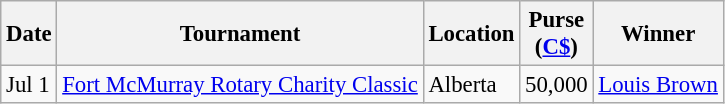<table class="wikitable" style="font-size:95%">
<tr>
<th>Date</th>
<th>Tournament</th>
<th>Location</th>
<th>Purse<br>(<a href='#'>C$</a>)</th>
<th>Winner</th>
</tr>
<tr>
<td>Jul 1</td>
<td><a href='#'>Fort McMurray Rotary Charity Classic</a></td>
<td>Alberta</td>
<td align=right>50,000</td>
<td> <a href='#'>Louis Brown</a></td>
</tr>
</table>
